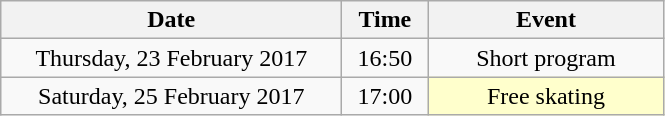<table class = "wikitable" style="text-align:center;">
<tr>
<th width=220>Date</th>
<th width=50>Time</th>
<th width=150>Event</th>
</tr>
<tr>
<td>Thursday, 23 February 2017</td>
<td>16:50</td>
<td>Short program</td>
</tr>
<tr>
<td>Saturday, 25 February 2017</td>
<td>17:00</td>
<td bgcolor=ffffcc>Free skating</td>
</tr>
</table>
